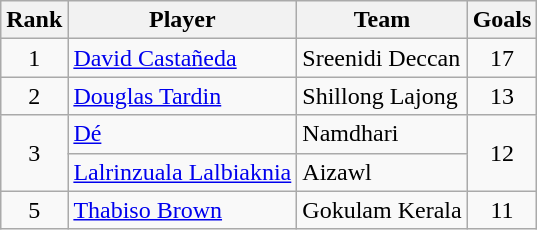<table class="wikitable sortable" style="text-align:center">
<tr>
<th>Rank</th>
<th>Player</th>
<th>Team</th>
<th>Goals</th>
</tr>
<tr>
<td>1</td>
<td align="left"> <a href='#'>David Castañeda</a></td>
<td align="left">Sreenidi Deccan</td>
<td>17</td>
</tr>
<tr>
<td>2</td>
<td align="left"> <a href='#'>Douglas Tardin</a></td>
<td align="left">Shillong Lajong</td>
<td>13</td>
</tr>
<tr>
<td rowspan="2">3</td>
<td align="left"> <a href='#'>Dé</a></td>
<td align="left">Namdhari</td>
<td rowspan="2">12</td>
</tr>
<tr>
<td align="left"> <a href='#'>Lalrinzuala Lalbiaknia</a></td>
<td align="left">Aizawl</td>
</tr>
<tr>
<td>5</td>
<td align="left"> <a href='#'>Thabiso Brown</a></td>
<td align="left">Gokulam Kerala</td>
<td>11</td>
</tr>
</table>
